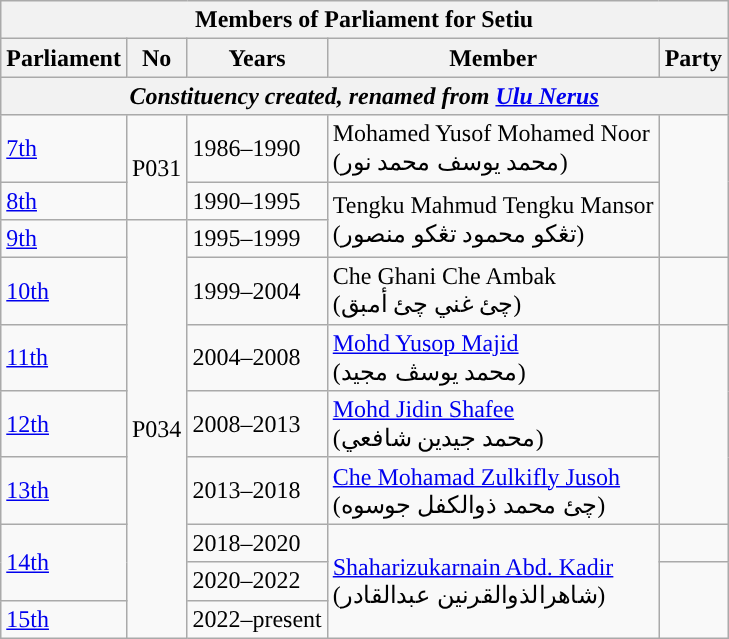<table class=wikitable>
<tr>
<th colspan="5">Members of Parliament for Setiu</th>
</tr>
<tr>
<th>Parliament</th>
<th>No</th>
<th>Years</th>
<th>Member</th>
<th>Party</th>
</tr>
<tr>
<th colspan="5" align="center"><em>Constituency created, renamed from <a href='#'>Ulu Nerus</a></em></th>
</tr>
<tr>
<td><a href='#'>7th</a></td>
<td rowspan="2">P031</td>
<td>1986–1990</td>
<td>Mohamed Yusof Mohamed Noor <br> (محمد يوسف محمد نور)</td>
<td rowspan="3"></td>
</tr>
<tr>
<td><a href='#'>8th</a></td>
<td>1990–1995</td>
<td rowspan=2>Tengku Mahmud Tengku Mansor  <br>(تڠكو محمود تڠكو منصور)</td>
</tr>
<tr>
<td><a href='#'>9th</a></td>
<td rowspan="8">P034</td>
<td>1995–1999</td>
</tr>
<tr>
<td><a href='#'>10th</a></td>
<td>1999–2004</td>
<td>Che Ghani Che Ambak  <br>(چئ غني چئ أمبق)</td>
<td></td>
</tr>
<tr>
<td><a href='#'>11th</a></td>
<td>2004–2008</td>
<td><a href='#'>Mohd Yusop Majid</a>  <br>(محمد يوسڤ مجيد)</td>
<td rowspan="3"></td>
</tr>
<tr>
<td><a href='#'>12th</a></td>
<td>2008–2013</td>
<td><a href='#'>Mohd Jidin Shafee</a>  <br>(محمد جيدين شافعي)</td>
</tr>
<tr>
<td><a href='#'>13th</a></td>
<td>2013–2018</td>
<td><a href='#'>Che Mohamad Zulkifly Jusoh</a>  <br>(چئ محمد ذوالكفل جوسوه)</td>
</tr>
<tr>
<td rowspan=2><a href='#'>14th</a></td>
<td>2018–2020</td>
<td rowspan=3><a href='#'>Shaharizukarnain Abd. Kadir</a>  <br>(شاهرالذوالقرنين عبدالقادر)</td>
<td></td>
</tr>
<tr>
<td>2020–2022</td>
<td rowspan=2></td>
</tr>
<tr>
<td><a href='#'>15th</a></td>
<td>2022–present</td>
</tr>
</table>
